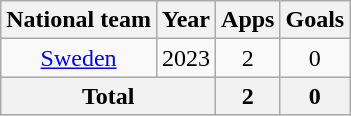<table class="wikitable" style="text-align:center">
<tr>
<th>National team</th>
<th>Year</th>
<th>Apps</th>
<th>Goals</th>
</tr>
<tr>
<td><a href='#'>Sweden</a></td>
<td>2023</td>
<td>2</td>
<td>0</td>
</tr>
<tr>
<th colspan="2">Total</th>
<th>2</th>
<th>0</th>
</tr>
</table>
